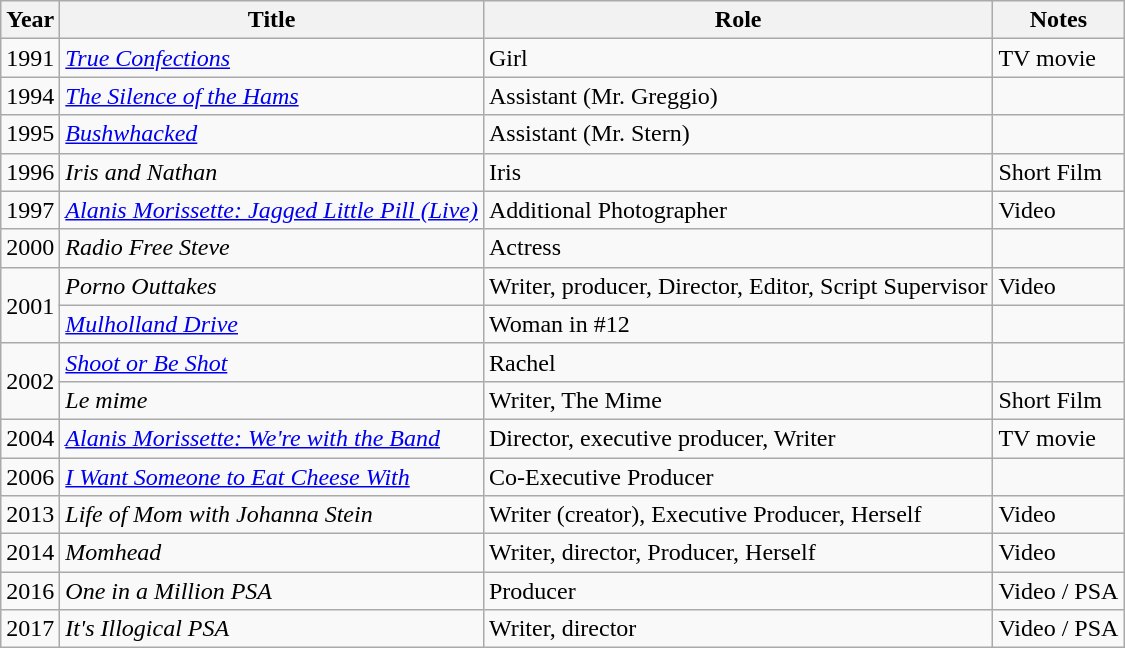<table class="wikitable">
<tr>
<th>Year</th>
<th>Title</th>
<th>Role</th>
<th>Notes</th>
</tr>
<tr>
<td>1991</td>
<td><em><a href='#'>True Confections</a></em></td>
<td>Girl</td>
<td>TV movie</td>
</tr>
<tr>
<td>1994</td>
<td><em><a href='#'>The Silence of the Hams</a></em></td>
<td>Assistant (Mr. Greggio)</td>
<td></td>
</tr>
<tr>
<td>1995</td>
<td><em><a href='#'>Bushwhacked</a></em></td>
<td>Assistant (Mr. Stern)</td>
<td></td>
</tr>
<tr>
<td>1996</td>
<td><em>Iris and Nathan</em></td>
<td>Iris</td>
<td>Short Film</td>
</tr>
<tr>
<td>1997</td>
<td><em><a href='#'>Alanis Morissette: Jagged Little Pill (Live)</a></em></td>
<td>Additional Photographer</td>
<td>Video</td>
</tr>
<tr>
<td>2000</td>
<td><em>Radio Free Steve</em></td>
<td>Actress</td>
<td></td>
</tr>
<tr>
<td rowspan="2">2001</td>
<td><em>Porno Outtakes</em></td>
<td>Writer, producer, Director, Editor, Script Supervisor</td>
<td>Video</td>
</tr>
<tr>
<td><em><a href='#'>Mulholland Drive</a></em></td>
<td>Woman in #12</td>
<td></td>
</tr>
<tr>
<td rowspan="2">2002</td>
<td><em><a href='#'>Shoot or Be Shot</a></em></td>
<td>Rachel</td>
<td></td>
</tr>
<tr>
<td><em>Le mime</em></td>
<td>Writer, The Mime</td>
<td>Short Film</td>
</tr>
<tr>
<td>2004</td>
<td><em><a href='#'>Alanis Morissette: We're with the Band</a></em></td>
<td>Director, executive producer, Writer</td>
<td>TV movie</td>
</tr>
<tr>
<td>2006</td>
<td><em><a href='#'>I Want Someone to Eat Cheese With</a></em></td>
<td>Co-Executive Producer</td>
<td></td>
</tr>
<tr>
<td>2013</td>
<td><em>Life of Mom with Johanna Stein</em></td>
<td>Writer (creator), Executive Producer, Herself</td>
<td>Video</td>
</tr>
<tr>
<td>2014</td>
<td><em>Momhead</em></td>
<td>Writer, director, Producer, Herself</td>
<td>Video</td>
</tr>
<tr>
<td>2016</td>
<td><em>One in a Million PSA</em></td>
<td>Producer</td>
<td>Video / PSA</td>
</tr>
<tr>
<td>2017</td>
<td><em>It's Illogical PSA</em></td>
<td>Writer, director</td>
<td>Video / PSA</td>
</tr>
</table>
